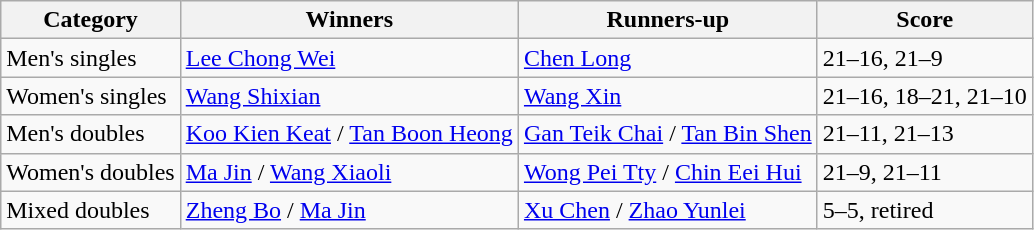<table class=wikitable style="white-space:nowrap;">
<tr>
<th>Category</th>
<th>Winners</th>
<th>Runners-up</th>
<th>Score</th>
</tr>
<tr>
<td>Men's singles</td>
<td> <a href='#'>Lee Chong Wei</a></td>
<td> <a href='#'>Chen Long</a></td>
<td>21–16, 21–9</td>
</tr>
<tr>
<td>Women's singles</td>
<td> <a href='#'>Wang Shixian</a></td>
<td> <a href='#'>Wang Xin</a></td>
<td>21–16, 18–21, 21–10</td>
</tr>
<tr>
<td>Men's doubles</td>
<td> <a href='#'>Koo Kien Keat</a> / <a href='#'>Tan Boon Heong</a></td>
<td> <a href='#'>Gan Teik Chai</a> / <a href='#'>Tan Bin Shen</a></td>
<td>21–11, 21–13</td>
</tr>
<tr>
<td>Women's doubles</td>
<td> <a href='#'>Ma Jin</a> / <a href='#'>Wang Xiaoli</a></td>
<td> <a href='#'>Wong Pei Tty</a> / <a href='#'>Chin Eei Hui</a></td>
<td>21–9, 21–11</td>
</tr>
<tr>
<td>Mixed doubles</td>
<td> <a href='#'>Zheng Bo</a> / <a href='#'>Ma Jin</a></td>
<td> <a href='#'>Xu Chen</a> / <a href='#'>Zhao Yunlei</a></td>
<td>5–5, retired</td>
</tr>
</table>
